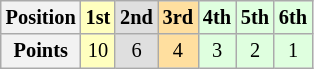<table class="wikitable" style="font-size: 85%;">
<tr>
<th>Position</th>
<td style="background:#ffffbf;" align="center"><strong>1st</strong></td>
<td style="background:#dfdfdf;" align="center"><strong>2nd</strong></td>
<td style="background:#ffdf9f;" align="center"><strong>3rd</strong></td>
<td style="background:#dfffdf;" align="center"><strong>4th</strong></td>
<td style="background:#dfffdf;" align="center"><strong>5th</strong></td>
<td style="background:#dfffdf;" align="center"><strong>6th</strong></td>
</tr>
<tr>
<th>Points</th>
<td style="background:#ffffbf;" align="center">10</td>
<td style="background:#dfdfdf;" align="center">6</td>
<td style="background:#ffdf9f;" align="center">4</td>
<td style="background:#dfffdf;" align="center">3</td>
<td style="background:#dfffdf;" align="center">2</td>
<td style="background:#dfffdf;" align="center">1</td>
</tr>
</table>
